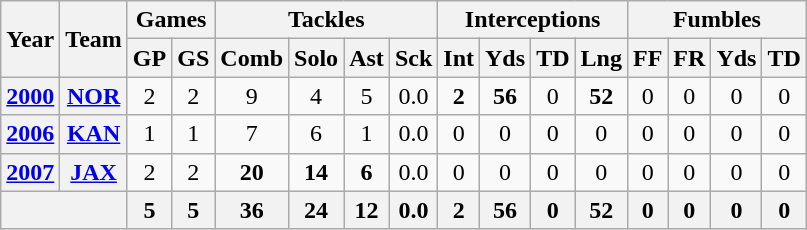<table class="wikitable" style="text-align:center">
<tr>
<th rowspan="2">Year</th>
<th rowspan="2">Team</th>
<th colspan="2">Games</th>
<th colspan="4">Tackles</th>
<th colspan="4">Interceptions</th>
<th colspan="4">Fumbles</th>
</tr>
<tr>
<th>GP</th>
<th>GS</th>
<th>Comb</th>
<th>Solo</th>
<th>Ast</th>
<th>Sck</th>
<th>Int</th>
<th>Yds</th>
<th>TD</th>
<th>Lng</th>
<th>FF</th>
<th>FR</th>
<th>Yds</th>
<th>TD</th>
</tr>
<tr>
<th><a href='#'>2000</a></th>
<th><a href='#'>NOR</a></th>
<td>2</td>
<td>2</td>
<td>9</td>
<td>4</td>
<td>5</td>
<td>0.0</td>
<td><strong>2</strong></td>
<td><strong>56</strong></td>
<td>0</td>
<td><strong>52</strong></td>
<td>0</td>
<td>0</td>
<td>0</td>
<td>0</td>
</tr>
<tr>
<th><a href='#'>2006</a></th>
<th><a href='#'>KAN</a></th>
<td>1</td>
<td>1</td>
<td>7</td>
<td>6</td>
<td>1</td>
<td>0.0</td>
<td>0</td>
<td>0</td>
<td>0</td>
<td>0</td>
<td>0</td>
<td>0</td>
<td>0</td>
<td>0</td>
</tr>
<tr>
<th><a href='#'>2007</a></th>
<th><a href='#'>JAX</a></th>
<td>2</td>
<td>2</td>
<td><strong>20</strong></td>
<td><strong>14</strong></td>
<td><strong>6</strong></td>
<td>0.0</td>
<td>0</td>
<td>0</td>
<td>0</td>
<td>0</td>
<td>0</td>
<td>0</td>
<td>0</td>
<td>0</td>
</tr>
<tr>
<th colspan="2"></th>
<th>5</th>
<th>5</th>
<th>36</th>
<th>24</th>
<th>12</th>
<th>0.0</th>
<th>2</th>
<th>56</th>
<th>0</th>
<th>52</th>
<th>0</th>
<th>0</th>
<th>0</th>
<th>0</th>
</tr>
</table>
